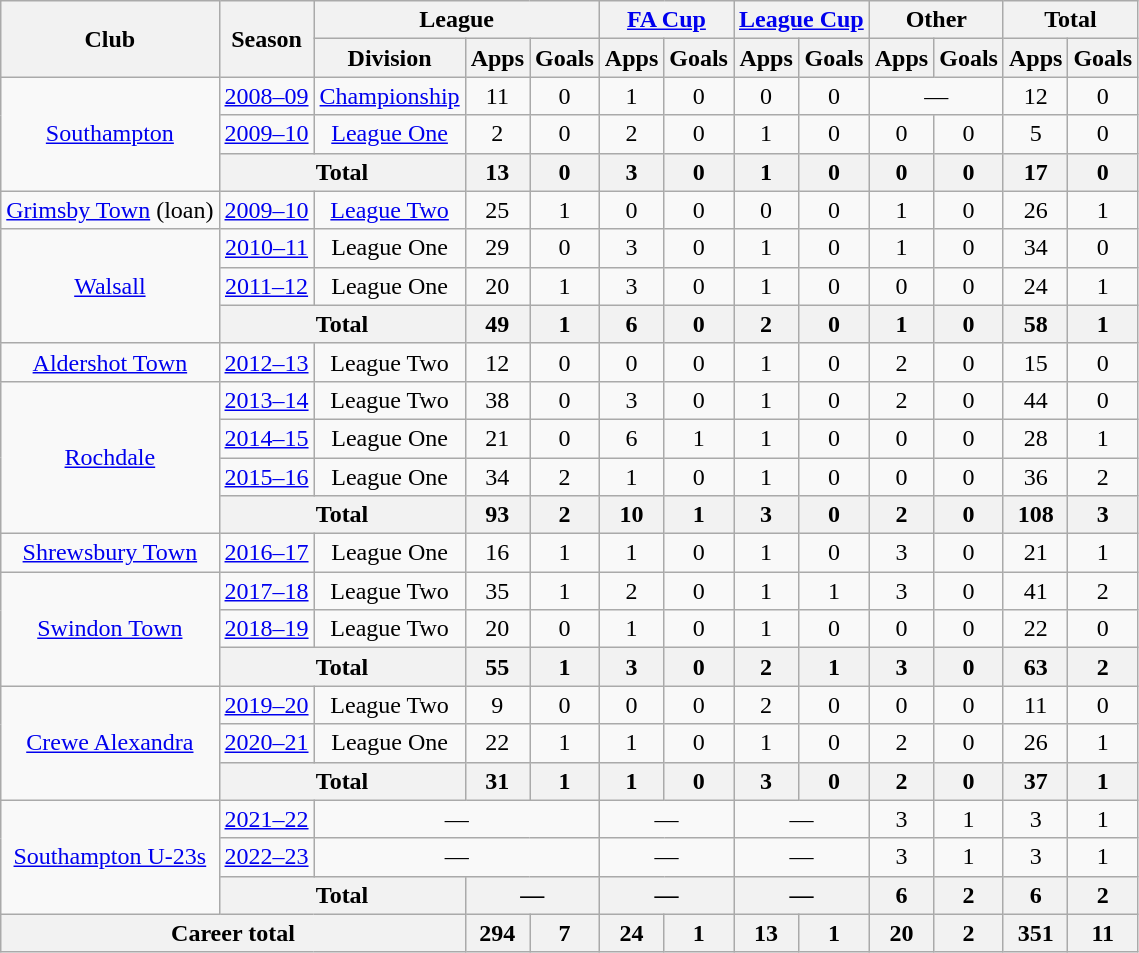<table class="wikitable" style="text-align:center">
<tr>
<th rowspan="2">Club</th>
<th rowspan="2">Season</th>
<th colspan="3">League</th>
<th colspan="2"><a href='#'>FA Cup</a></th>
<th colspan="2"><a href='#'>League Cup</a></th>
<th colspan="2">Other</th>
<th colspan="2">Total</th>
</tr>
<tr>
<th>Division</th>
<th>Apps</th>
<th>Goals</th>
<th>Apps</th>
<th>Goals</th>
<th>Apps</th>
<th>Goals</th>
<th>Apps</th>
<th>Goals</th>
<th>Apps</th>
<th>Goals</th>
</tr>
<tr>
<td rowspan="3"><a href='#'>Southampton</a></td>
<td><a href='#'>2008–09</a></td>
<td><a href='#'>Championship</a></td>
<td>11</td>
<td>0</td>
<td>1</td>
<td>0</td>
<td>0</td>
<td>0</td>
<td colspan="2">—</td>
<td>12</td>
<td>0</td>
</tr>
<tr>
<td><a href='#'>2009–10</a></td>
<td><a href='#'>League One</a></td>
<td>2</td>
<td>0</td>
<td>2</td>
<td>0</td>
<td>1</td>
<td>0</td>
<td>0</td>
<td>0</td>
<td>5</td>
<td>0</td>
</tr>
<tr>
<th colspan="2">Total</th>
<th>13</th>
<th>0</th>
<th>3</th>
<th>0</th>
<th>1</th>
<th>0</th>
<th>0</th>
<th>0</th>
<th>17</th>
<th>0</th>
</tr>
<tr>
<td><a href='#'>Grimsby Town</a> (loan)</td>
<td><a href='#'>2009–10</a></td>
<td><a href='#'>League Two</a></td>
<td>25</td>
<td>1</td>
<td>0</td>
<td>0</td>
<td>0</td>
<td>0</td>
<td>1</td>
<td>0</td>
<td>26</td>
<td>1</td>
</tr>
<tr>
<td rowspan="3"><a href='#'>Walsall</a></td>
<td><a href='#'>2010–11</a></td>
<td>League One</td>
<td>29</td>
<td>0</td>
<td>3</td>
<td>0</td>
<td>1</td>
<td>0</td>
<td>1</td>
<td>0</td>
<td>34</td>
<td>0</td>
</tr>
<tr>
<td><a href='#'>2011–12</a></td>
<td>League One</td>
<td>20</td>
<td>1</td>
<td>3</td>
<td>0</td>
<td>1</td>
<td>0</td>
<td>0</td>
<td>0</td>
<td>24</td>
<td>1</td>
</tr>
<tr>
<th colspan="2">Total</th>
<th>49</th>
<th>1</th>
<th>6</th>
<th>0</th>
<th>2</th>
<th>0</th>
<th>1</th>
<th>0</th>
<th>58</th>
<th>1</th>
</tr>
<tr>
<td><a href='#'>Aldershot Town</a></td>
<td><a href='#'>2012–13</a></td>
<td>League Two</td>
<td>12</td>
<td>0</td>
<td>0</td>
<td>0</td>
<td>1</td>
<td>0</td>
<td>2</td>
<td>0</td>
<td>15</td>
<td>0</td>
</tr>
<tr>
<td rowspan="4"><a href='#'>Rochdale</a></td>
<td><a href='#'>2013–14</a></td>
<td>League Two</td>
<td>38</td>
<td>0</td>
<td>3</td>
<td>0</td>
<td>1</td>
<td>0</td>
<td>2</td>
<td>0</td>
<td>44</td>
<td>0</td>
</tr>
<tr>
<td><a href='#'>2014–15</a></td>
<td>League One</td>
<td>21</td>
<td>0</td>
<td>6</td>
<td>1</td>
<td>1</td>
<td>0</td>
<td>0</td>
<td>0</td>
<td>28</td>
<td>1</td>
</tr>
<tr>
<td><a href='#'>2015–16</a></td>
<td>League One</td>
<td>34</td>
<td>2</td>
<td>1</td>
<td>0</td>
<td>1</td>
<td>0</td>
<td>0</td>
<td>0</td>
<td>36</td>
<td>2</td>
</tr>
<tr>
<th colspan="2">Total</th>
<th>93</th>
<th>2</th>
<th>10</th>
<th>1</th>
<th>3</th>
<th>0</th>
<th>2</th>
<th>0</th>
<th>108</th>
<th>3</th>
</tr>
<tr>
<td><a href='#'>Shrewsbury Town</a></td>
<td><a href='#'>2016–17</a></td>
<td>League One</td>
<td>16</td>
<td>1</td>
<td>1</td>
<td>0</td>
<td>1</td>
<td>0</td>
<td>3</td>
<td>0</td>
<td>21</td>
<td>1</td>
</tr>
<tr>
<td rowspan="3"><a href='#'>Swindon Town</a></td>
<td><a href='#'>2017–18</a></td>
<td>League Two</td>
<td>35</td>
<td>1</td>
<td>2</td>
<td>0</td>
<td>1</td>
<td>1</td>
<td>3</td>
<td>0</td>
<td>41</td>
<td>2</td>
</tr>
<tr>
<td><a href='#'>2018–19</a></td>
<td>League Two</td>
<td>20</td>
<td>0</td>
<td>1</td>
<td>0</td>
<td>1</td>
<td>0</td>
<td>0</td>
<td>0</td>
<td>22</td>
<td>0</td>
</tr>
<tr>
<th colspan="2">Total</th>
<th>55</th>
<th>1</th>
<th>3</th>
<th>0</th>
<th>2</th>
<th>1</th>
<th>3</th>
<th>0</th>
<th>63</th>
<th>2</th>
</tr>
<tr>
<td rowspan="3"><a href='#'>Crewe Alexandra</a></td>
<td><a href='#'>2019–20</a></td>
<td>League Two</td>
<td>9</td>
<td>0</td>
<td>0</td>
<td>0</td>
<td>2</td>
<td>0</td>
<td>0</td>
<td>0</td>
<td>11</td>
<td>0</td>
</tr>
<tr>
<td><a href='#'>2020–21</a></td>
<td>League One</td>
<td>22</td>
<td>1</td>
<td>1</td>
<td>0</td>
<td>1</td>
<td>0</td>
<td>2</td>
<td>0</td>
<td>26</td>
<td>1</td>
</tr>
<tr>
<th colspan="2">Total</th>
<th>31</th>
<th>1</th>
<th>1</th>
<th>0</th>
<th>3</th>
<th>0</th>
<th>2</th>
<th>0</th>
<th>37</th>
<th>1</th>
</tr>
<tr>
<td rowspan="3"><a href='#'>Southampton U-23s</a></td>
<td><a href='#'>2021–22</a></td>
<td colspan="3">—</td>
<td colspan="2">—</td>
<td colspan="2">—</td>
<td>3</td>
<td>1</td>
<td>3</td>
<td>1</td>
</tr>
<tr>
<td><a href='#'>2022–23</a></td>
<td colspan="3">—</td>
<td colspan="2">—</td>
<td colspan="2">—</td>
<td>3</td>
<td>1</td>
<td>3</td>
<td>1</td>
</tr>
<tr>
<th colspan="2">Total</th>
<th colspan="2">—</th>
<th colspan="2">—</th>
<th colspan="2">—</th>
<th>6</th>
<th>2</th>
<th>6</th>
<th>2</th>
</tr>
<tr>
<th colspan="3">Career total</th>
<th>294</th>
<th>7</th>
<th>24</th>
<th>1</th>
<th>13</th>
<th>1</th>
<th>20</th>
<th>2</th>
<th>351</th>
<th>11</th>
</tr>
</table>
